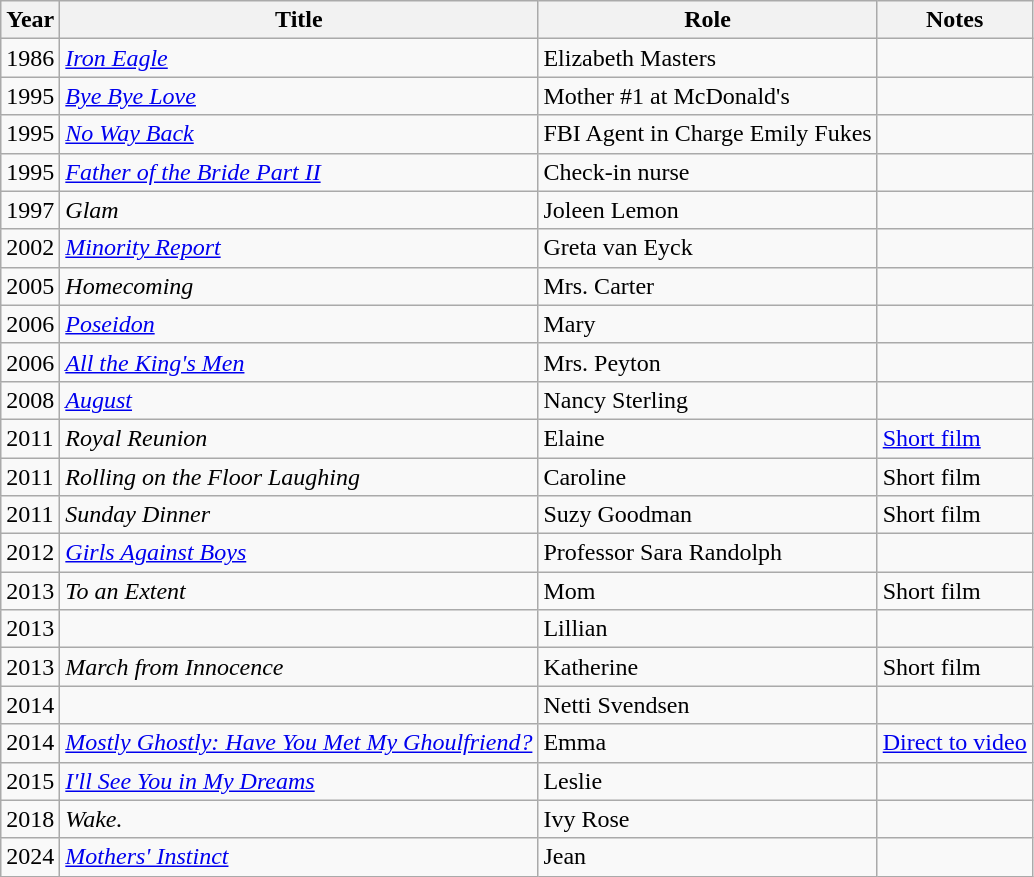<table class="wikitable sortable">
<tr>
<th>Year</th>
<th>Title</th>
<th>Role</th>
<th class="unsortable">Notes</th>
</tr>
<tr>
<td>1986</td>
<td><em><a href='#'>Iron Eagle</a></em></td>
<td>Elizabeth Masters</td>
<td></td>
</tr>
<tr>
<td>1995</td>
<td><em><a href='#'>Bye Bye Love</a></em></td>
<td>Mother #1 at McDonald's</td>
<td></td>
</tr>
<tr>
<td>1995</td>
<td><em><a href='#'>No Way Back</a></em></td>
<td>FBI Agent in Charge Emily Fukes</td>
<td></td>
</tr>
<tr>
<td>1995</td>
<td><em><a href='#'>Father of the Bride Part II</a></em></td>
<td>Check-in nurse</td>
<td></td>
</tr>
<tr>
<td>1997</td>
<td><em>Glam</em></td>
<td>Joleen Lemon</td>
<td></td>
</tr>
<tr>
<td>2002</td>
<td><em><a href='#'>Minority Report</a></em></td>
<td>Greta van Eyck</td>
<td></td>
</tr>
<tr>
<td>2005</td>
<td><em>Homecoming</em></td>
<td>Mrs. Carter</td>
<td></td>
</tr>
<tr>
<td>2006</td>
<td><em><a href='#'>Poseidon</a></em></td>
<td>Mary</td>
<td></td>
</tr>
<tr>
<td>2006</td>
<td><em><a href='#'>All the King's Men</a></em></td>
<td>Mrs. Peyton</td>
<td></td>
</tr>
<tr>
<td>2008</td>
<td><em><a href='#'>August</a></em></td>
<td>Nancy Sterling</td>
<td></td>
</tr>
<tr>
<td>2011</td>
<td><em>Royal Reunion</em></td>
<td>Elaine</td>
<td><a href='#'>Short film</a></td>
</tr>
<tr>
<td>2011</td>
<td><em>Rolling on the Floor Laughing</em></td>
<td>Caroline</td>
<td>Short film</td>
</tr>
<tr>
<td>2011</td>
<td><em>Sunday Dinner</em></td>
<td>Suzy Goodman</td>
<td>Short film</td>
</tr>
<tr>
<td>2012</td>
<td><em><a href='#'>Girls Against Boys</a></em></td>
<td>Professor Sara Randolph</td>
<td></td>
</tr>
<tr>
<td>2013</td>
<td><em>To an Extent</em></td>
<td>Mom</td>
<td>Short film</td>
</tr>
<tr>
<td>2013</td>
<td><em></em></td>
<td>Lillian</td>
<td></td>
</tr>
<tr>
<td>2013</td>
<td><em>March from Innocence</em></td>
<td>Katherine</td>
<td>Short film</td>
</tr>
<tr>
<td>2014</td>
<td><em></em></td>
<td>Netti Svendsen</td>
<td></td>
</tr>
<tr>
<td>2014</td>
<td><em><a href='#'>Mostly Ghostly: Have You Met My Ghoulfriend?</a></em></td>
<td>Emma</td>
<td><a href='#'>Direct to video</a></td>
</tr>
<tr>
<td>2015</td>
<td><em><a href='#'>I'll See You in My Dreams</a></em></td>
<td>Leslie</td>
<td></td>
</tr>
<tr>
<td>2018</td>
<td><em>Wake.</em></td>
<td>Ivy Rose</td>
<td></td>
</tr>
<tr>
<td>2024</td>
<td><em><a href='#'>Mothers' Instinct</a></em></td>
<td>Jean</td>
<td></td>
</tr>
</table>
